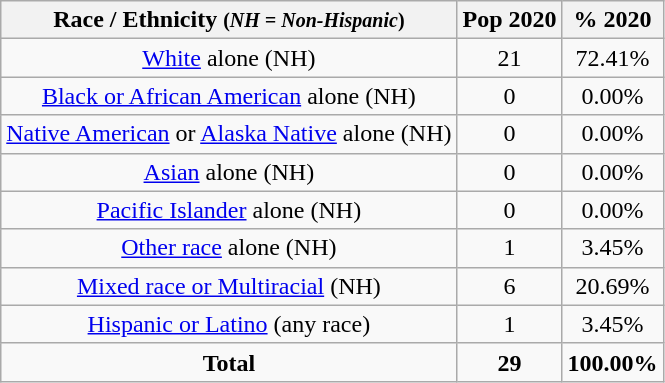<table class="wikitable" style="text-align:center;">
<tr>
<th>Race / Ethnicity <small>(<em>NH = Non-Hispanic</em>)</small></th>
<th>Pop 2020</th>
<th>% 2020</th>
</tr>
<tr>
<td><a href='#'>White</a> alone (NH)</td>
<td>21</td>
<td>72.41%</td>
</tr>
<tr>
<td><a href='#'>Black or African American</a> alone (NH)</td>
<td>0</td>
<td>0.00%</td>
</tr>
<tr>
<td><a href='#'>Native American</a> or <a href='#'>Alaska Native</a> alone (NH)</td>
<td>0</td>
<td>0.00%</td>
</tr>
<tr>
<td><a href='#'>Asian</a> alone (NH)</td>
<td>0</td>
<td>0.00%</td>
</tr>
<tr>
<td><a href='#'>Pacific Islander</a> alone (NH)</td>
<td>0</td>
<td>0.00%</td>
</tr>
<tr>
<td><a href='#'>Other race</a> alone (NH)</td>
<td>1</td>
<td>3.45%</td>
</tr>
<tr>
<td><a href='#'>Mixed race or Multiracial</a> (NH)</td>
<td>6</td>
<td>20.69%</td>
</tr>
<tr>
<td><a href='#'>Hispanic or Latino</a> (any race)</td>
<td>1</td>
<td>3.45%</td>
</tr>
<tr>
<td><strong>Total</strong></td>
<td><strong>29</strong></td>
<td><strong>100.00%</strong></td>
</tr>
</table>
